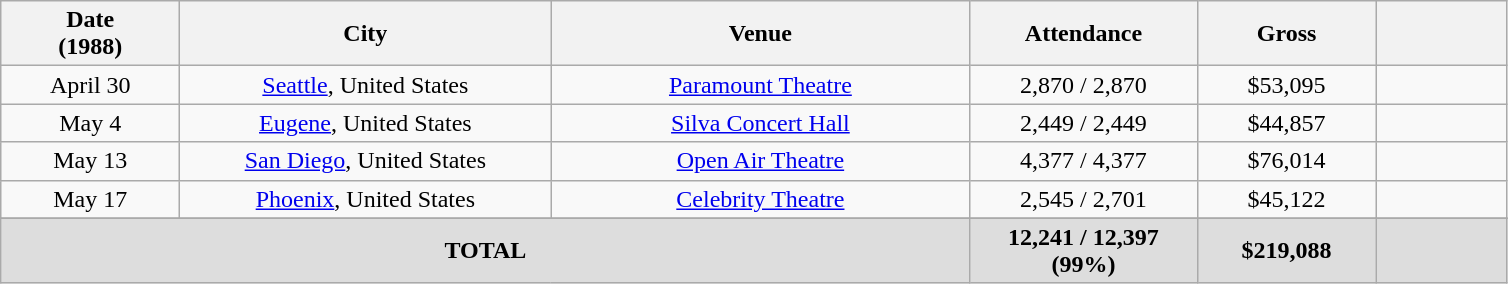<table class="wikitable sortable plainrowheaders" style="text-align:center;">
<tr>
<th scope="col" style="width:7em;">Date<br>(1988)</th>
<th scope="col" style="width:15em;">City</th>
<th scope="col" style="width:17em;">Venue</th>
<th scope="col" style="width:9em;">Attendance</th>
<th scope="col" style="width:7em;">Gross</th>
<th scope="col" style="width:5em;" class="unsortable"></th>
</tr>
<tr>
<td>April 30</td>
<td><a href='#'>Seattle</a>, United States</td>
<td><a href='#'>Paramount Theatre</a></td>
<td>2,870 / 2,870</td>
<td>$53,095</td>
<td></td>
</tr>
<tr>
<td>May 4</td>
<td><a href='#'>Eugene</a>, United States</td>
<td><a href='#'>Silva Concert Hall</a></td>
<td>2,449 / 2,449</td>
<td>$44,857</td>
<td></td>
</tr>
<tr>
<td>May 13</td>
<td><a href='#'>San Diego</a>, United States</td>
<td><a href='#'>Open Air Theatre</a></td>
<td>4,377 / 4,377</td>
<td>$76,014</td>
<td></td>
</tr>
<tr>
<td>May 17</td>
<td><a href='#'>Phoenix</a>, United States</td>
<td><a href='#'>Celebrity Theatre</a></td>
<td>2,545 / 2,701</td>
<td>$45,122</td>
<td></td>
</tr>
<tr>
</tr>
<tr style="background:#ddd;">
<td colspan="3"><strong>TOTAL</strong></td>
<td><strong>12,241 / 12,397 (99%)</strong></td>
<td><strong>$219,088</strong></td>
<td></td>
</tr>
</table>
